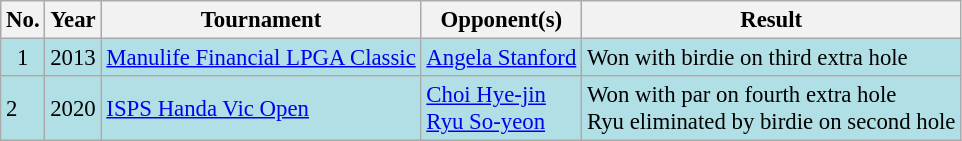<table class="wikitable" style="font-size:95%;">
<tr>
<th>No.</th>
<th>Year</th>
<th>Tournament</th>
<th>Opponent(s)</th>
<th>Result</th>
</tr>
<tr style="background:#B0E0E6;">
<td align=center>1</td>
<td align=center>2013</td>
<td><a href='#'>Manulife Financial LPGA Classic</a></td>
<td> <a href='#'>Angela Stanford</a></td>
<td>Won with birdie on third extra hole</td>
</tr>
<tr style="background:#B0E0E6;">
<td>2</td>
<td>2020</td>
<td><a href='#'>ISPS Handa Vic Open</a></td>
<td> <a href='#'>Choi Hye-jin</a><br> <a href='#'>Ryu So-yeon</a></td>
<td>Won with par on fourth extra hole<br>Ryu eliminated by birdie on second hole</td>
</tr>
</table>
